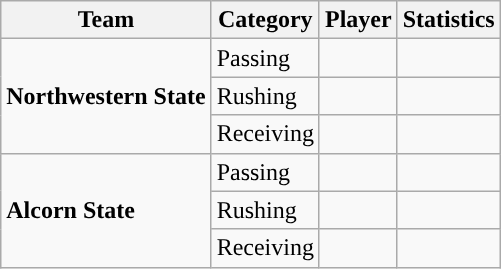<table class="wikitable" style="float: left;">
<tr>
<th>Team</th>
<th>Category</th>
<th>Player</th>
<th>Statistics</th>
</tr>
<tr>
<td rowspan=3><strong>Northwestern State</strong></td>
<td>Passing</td>
<td> </td>
<td> </td>
</tr>
<tr>
<td>Rushing</td>
<td> </td>
<td> </td>
</tr>
<tr>
<td>Receiving</td>
<td> </td>
<td> </td>
</tr>
<tr>
<td rowspan=3><strong>Alcorn State</strong></td>
<td>Passing</td>
<td> </td>
<td> </td>
</tr>
<tr>
<td>Rushing</td>
<td> </td>
<td> </td>
</tr>
<tr>
<td>Receiving</td>
<td> </td>
<td> </td>
</tr>
</table>
